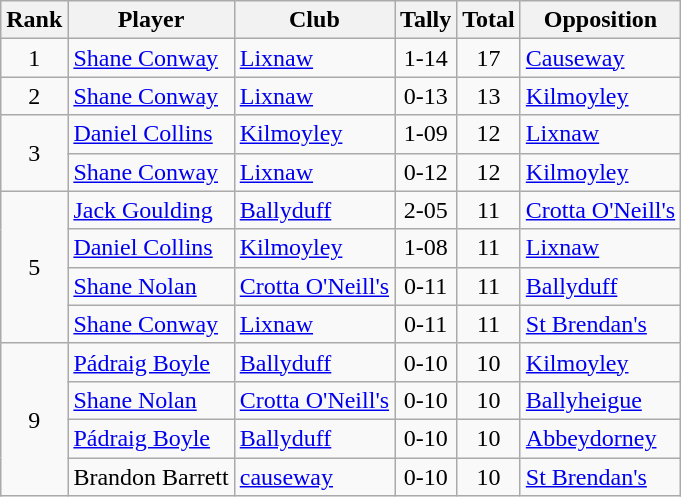<table class="wikitable">
<tr>
<th>Rank</th>
<th>Player</th>
<th>Club</th>
<th>Tally</th>
<th>Total</th>
<th>Opposition</th>
</tr>
<tr>
<td rowspan="1" style="text-align:center;">1</td>
<td><a href='#'>Shane Conway</a></td>
<td><a href='#'>Lixnaw</a></td>
<td align=center>1-14</td>
<td align=center>17</td>
<td><a href='#'>Causeway</a></td>
</tr>
<tr>
<td rowspan="1" style="text-align:center;">2</td>
<td><a href='#'>Shane Conway</a></td>
<td><a href='#'>Lixnaw</a></td>
<td align=center>0-13</td>
<td align=center>13</td>
<td><a href='#'>Kilmoyley</a></td>
</tr>
<tr>
<td rowspan="2" style="text-align:center;">3</td>
<td><a href='#'>Daniel Collins</a></td>
<td><a href='#'>Kilmoyley</a></td>
<td align=center>1-09</td>
<td align=center>12</td>
<td><a href='#'>Lixnaw</a></td>
</tr>
<tr>
<td><a href='#'>Shane Conway</a></td>
<td><a href='#'>Lixnaw</a></td>
<td align=center>0-12</td>
<td align=center>12</td>
<td><a href='#'>Kilmoyley</a></td>
</tr>
<tr>
<td rowspan="4" style="text-align:center;">5</td>
<td><a href='#'>Jack Goulding</a></td>
<td><a href='#'>Ballyduff</a></td>
<td align=center>2-05</td>
<td align=center>11</td>
<td><a href='#'>Crotta O'Neill's</a></td>
</tr>
<tr>
<td><a href='#'>Daniel Collins</a></td>
<td><a href='#'>Kilmoyley</a></td>
<td align=center>1-08</td>
<td align=center>11</td>
<td><a href='#'>Lixnaw</a></td>
</tr>
<tr>
<td><a href='#'>Shane Nolan</a></td>
<td><a href='#'>Crotta O'Neill's</a></td>
<td align=center>0-11</td>
<td align=center>11</td>
<td><a href='#'>Ballyduff</a></td>
</tr>
<tr>
<td><a href='#'>Shane Conway</a></td>
<td><a href='#'>Lixnaw</a></td>
<td align=center>0-11</td>
<td align=center>11</td>
<td><a href='#'>St Brendan's</a></td>
</tr>
<tr>
<td rowspan="4" style="text-align:center;">9</td>
<td><a href='#'>Pádraig Boyle</a></td>
<td><a href='#'>Ballyduff</a></td>
<td align=center>0-10</td>
<td align=center>10</td>
<td><a href='#'>Kilmoyley</a></td>
</tr>
<tr>
<td><a href='#'>Shane Nolan</a></td>
<td><a href='#'>Crotta O'Neill's</a></td>
<td align=center>0-10</td>
<td align=center>10</td>
<td><a href='#'>Ballyheigue</a></td>
</tr>
<tr>
<td><a href='#'>Pádraig Boyle</a></td>
<td><a href='#'>Ballyduff</a></td>
<td align=center>0-10</td>
<td align=center>10</td>
<td><a href='#'>Abbeydorney</a></td>
</tr>
<tr>
<td>Brandon Barrett</td>
<td><a href='#'>causeway</a></td>
<td align=center>0-10</td>
<td align=center>10</td>
<td><a href='#'>St Brendan's</a></td>
</tr>
</table>
